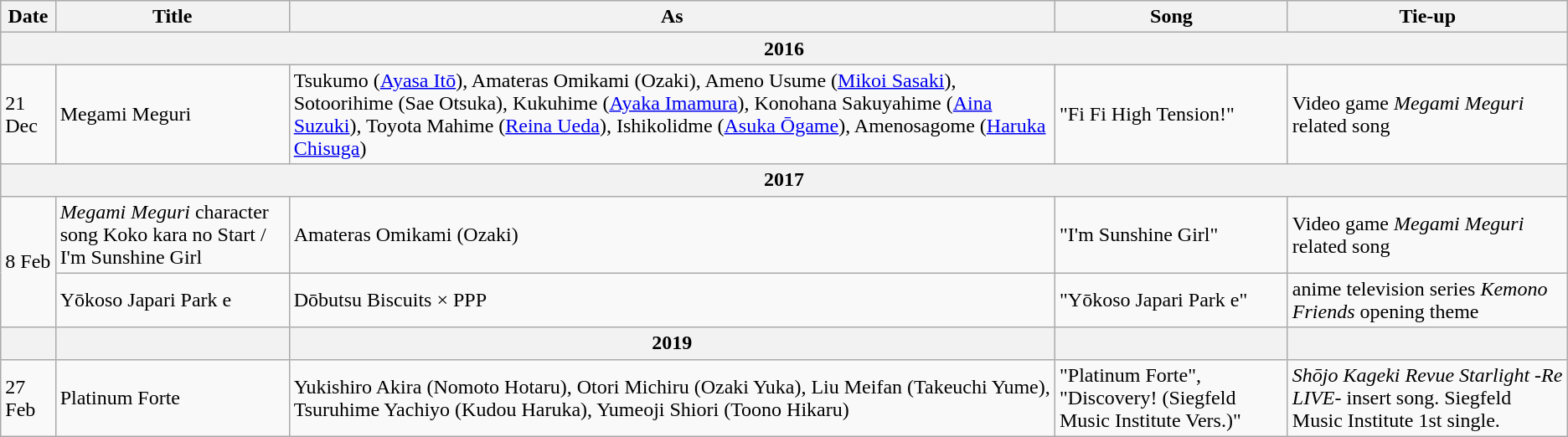<table class="wikitable">
<tr>
<th>Date</th>
<th>Title</th>
<th>As</th>
<th>Song</th>
<th>Tie-up</th>
</tr>
<tr>
<th colspan="5">2016</th>
</tr>
<tr>
<td>21 Dec</td>
<td>Megami Meguri</td>
<td>Tsukumo (<a href='#'>Ayasa Itō</a>), Amateras Omikami (Ozaki), Ameno Usume (<a href='#'>Mikoi Sasaki</a>), Sotoorihime (Sae Otsuka), Kukuhime (<a href='#'>Ayaka Imamura</a>), Konohana Sakuyahime (<a href='#'>Aina Suzuki</a>), Toyota Mahime (<a href='#'>Reina Ueda</a>), Ishikolidme (<a href='#'>Asuka Ōgame</a>), Amenosagome (<a href='#'>Haruka Chisuga</a>)</td>
<td>"Fi Fi High Tension!"</td>
<td>Video game <em>Megami Meguri</em> related song</td>
</tr>
<tr>
<th colspan="5">2017</th>
</tr>
<tr>
<td rowspan="2">8 Feb</td>
<td><em>Megami Meguri</em> character song Koko kara no Start / I'm Sunshine Girl</td>
<td>Amateras Omikami (Ozaki)</td>
<td>"I'm Sunshine Girl"</td>
<td>Video game <em>Megami Meguri</em> related song</td>
</tr>
<tr>
<td>Yōkoso Japari Park e</td>
<td>Dōbutsu Biscuits × PPP</td>
<td>"Yōkoso Japari Park e"</td>
<td>anime television series <em>Kemono Friends</em> opening theme</td>
</tr>
<tr>
<th></th>
<th></th>
<th>2019</th>
<th></th>
<th></th>
</tr>
<tr>
<td>27 Feb</td>
<td>Platinum Forte</td>
<td>Yukishiro Akira (Nomoto Hotaru), Otori Michiru (Ozaki Yuka), Liu Meifan (Takeuchi Yume), Tsuruhime Yachiyo (Kudou Haruka), Yumeoji Shiori (Toono Hikaru)</td>
<td>"Platinum Forte", "Discovery! (Siegfeld Music Institute Vers.)"</td>
<td><em>Shōjo Kageki Revue Starlight -Re LIVE-</em> insert song. Siegfeld Music Institute 1st single.</td>
</tr>
</table>
